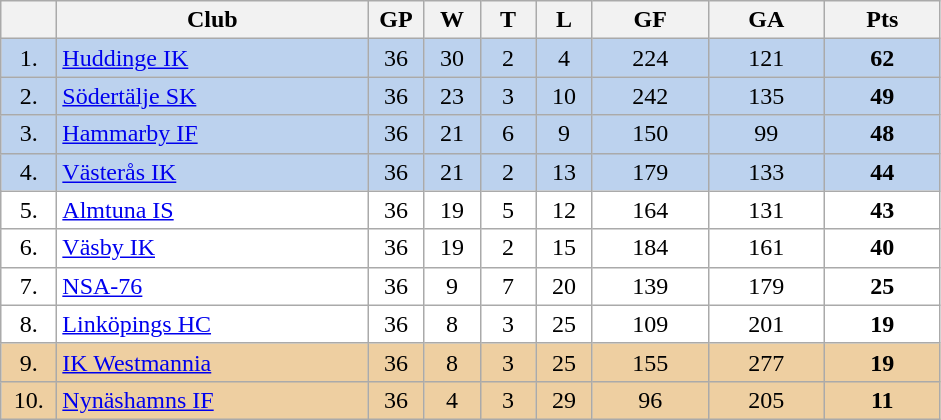<table class="wikitable">
<tr>
<th width="30"></th>
<th width="200">Club</th>
<th width="30">GP</th>
<th width="30">W</th>
<th width="30">T</th>
<th width="30">L</th>
<th width="70">GF</th>
<th width="70">GA</th>
<th width="70">Pts</th>
</tr>
<tr bgcolor="#BCD2EE" align="center">
<td>1.</td>
<td align="left"><a href='#'>Huddinge IK</a></td>
<td>36</td>
<td>30</td>
<td>2</td>
<td>4</td>
<td>224</td>
<td>121</td>
<td><strong>62</strong></td>
</tr>
<tr bgcolor="#BCD2EE" align="center">
<td>2.</td>
<td align="left"><a href='#'>Södertälje SK</a></td>
<td>36</td>
<td>23</td>
<td>3</td>
<td>10</td>
<td>242</td>
<td>135</td>
<td><strong>49</strong></td>
</tr>
<tr bgcolor="#BCD2EE" align="center">
<td>3.</td>
<td align="left"><a href='#'>Hammarby IF</a></td>
<td>36</td>
<td>21</td>
<td>6</td>
<td>9</td>
<td>150</td>
<td>99</td>
<td><strong>48</strong></td>
</tr>
<tr bgcolor="#BCD2EE" align="center">
<td>4.</td>
<td align="left"><a href='#'>Västerås IK</a></td>
<td>36</td>
<td>21</td>
<td>2</td>
<td>13</td>
<td>179</td>
<td>133</td>
<td><strong>44</strong></td>
</tr>
<tr bgcolor="#FFFFFF" align="center">
<td>5.</td>
<td align="left"><a href='#'>Almtuna IS</a></td>
<td>36</td>
<td>19</td>
<td>5</td>
<td>12</td>
<td>164</td>
<td>131</td>
<td><strong>43</strong></td>
</tr>
<tr bgcolor="#FFFFFF" align="center">
<td>6.</td>
<td align="left"><a href='#'>Väsby IK</a></td>
<td>36</td>
<td>19</td>
<td>2</td>
<td>15</td>
<td>184</td>
<td>161</td>
<td><strong>40</strong></td>
</tr>
<tr bgcolor="#FFFFFF" align="center">
<td>7.</td>
<td align="left"><a href='#'>NSA-76</a></td>
<td>36</td>
<td>9</td>
<td>7</td>
<td>20</td>
<td>139</td>
<td>179</td>
<td><strong>25</strong></td>
</tr>
<tr bgcolor="#FFFFFF" align="center">
<td>8.</td>
<td align="left"><a href='#'>Linköpings HC</a></td>
<td>36</td>
<td>8</td>
<td>3</td>
<td>25</td>
<td>109</td>
<td>201</td>
<td><strong>19</strong></td>
</tr>
<tr bgcolor="#EECFA1" align="center">
<td>9.</td>
<td align="left"><a href='#'>IK Westmannia</a></td>
<td>36</td>
<td>8</td>
<td>3</td>
<td>25</td>
<td>155</td>
<td>277</td>
<td><strong>19</strong></td>
</tr>
<tr bgcolor="#EECFA1" align="center">
<td>10.</td>
<td align="left"><a href='#'>Nynäshamns IF</a></td>
<td>36</td>
<td>4</td>
<td>3</td>
<td>29</td>
<td>96</td>
<td>205</td>
<td><strong>11</strong></td>
</tr>
</table>
